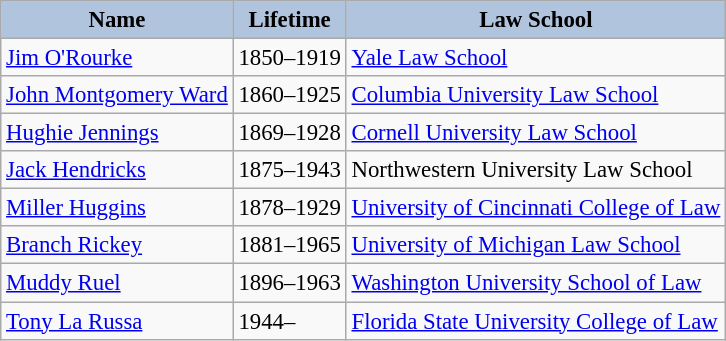<table class="wikitable" style="font-size: 95%;">
<tr>
<th style="background:#B0C4DE;">Name</th>
<th style="background:#B0C4DE;">Lifetime</th>
<th style="background:#B0C4DE;">Law School</th>
</tr>
<tr>
<td><a href='#'>Jim O'Rourke</a></td>
<td>1850–1919</td>
<td><a href='#'>Yale Law School</a></td>
</tr>
<tr>
<td><a href='#'>John Montgomery Ward</a></td>
<td>1860–1925</td>
<td><a href='#'>Columbia University Law School</a></td>
</tr>
<tr>
<td><a href='#'>Hughie Jennings</a></td>
<td>1869–1928</td>
<td><a href='#'>Cornell University Law School</a></td>
</tr>
<tr>
<td><a href='#'>Jack Hendricks</a></td>
<td>1875–1943</td>
<td>Northwestern University Law School</td>
</tr>
<tr>
<td><a href='#'>Miller Huggins</a></td>
<td>1878–1929</td>
<td><a href='#'>University of Cincinnati College of Law</a></td>
</tr>
<tr>
<td><a href='#'>Branch Rickey</a></td>
<td>1881–1965</td>
<td><a href='#'>University of Michigan Law School</a></td>
</tr>
<tr>
<td><a href='#'>Muddy Ruel</a></td>
<td>1896–1963</td>
<td><a href='#'>Washington University School of Law</a></td>
</tr>
<tr>
<td><a href='#'>Tony La Russa</a></td>
<td>1944–</td>
<td><a href='#'>Florida State University College of Law</a></td>
</tr>
</table>
